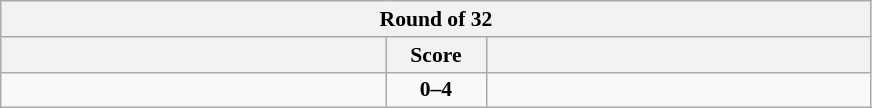<table class="wikitable" style="text-align: center; font-size:90% ">
<tr>
<th colspan=3>Round of 32</th>
</tr>
<tr>
<th align="right" width="250"></th>
<th width="60">Score</th>
<th align="left" width="250"></th>
</tr>
<tr>
<td align=left></td>
<td align=center><strong>0–4</strong></td>
<td align=left><strong></strong></td>
</tr>
</table>
